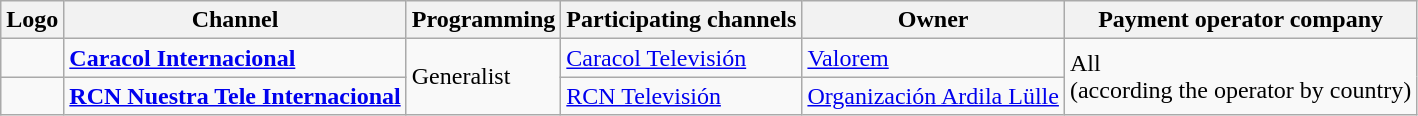<table class="wikitable">
<tr>
<th><strong>Logo</strong></th>
<th><strong>Channel</strong></th>
<th><strong>Programming</strong></th>
<th><strong>Participating channels</strong></th>
<th><strong>Owner</strong></th>
<th><strong>Payment operator company</strong></th>
</tr>
<tr>
<td></td>
<td><strong><a href='#'>Caracol Internacional</a></strong></td>
<td rowspan="2">Generalist</td>
<td><a href='#'>Caracol Televisión</a></td>
<td><a href='#'>Valorem</a></td>
<td rowspan=2>All<br>(according the operator by country)</td>
</tr>
<tr>
<td></td>
<td><strong><a href='#'>RCN Nuestra Tele Internacional</a></strong></td>
<td><a href='#'>RCN Televisión</a></td>
<td><a href='#'>Organización Ardila Lülle</a></td>
</tr>
</table>
